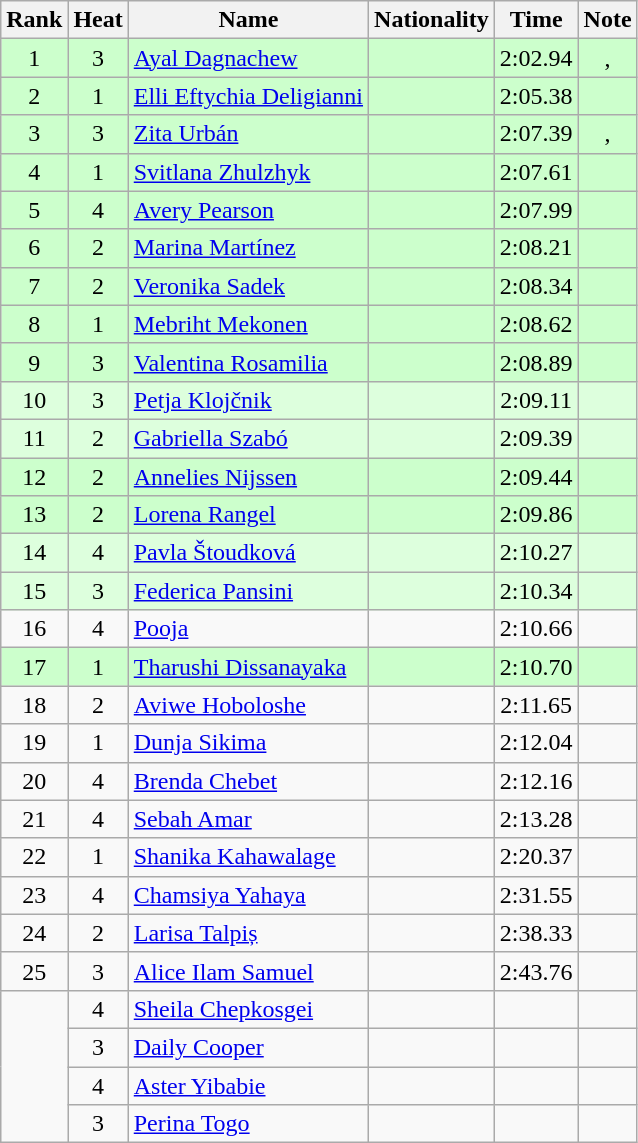<table class="wikitable sortable" style="text-align:center">
<tr>
<th>Rank</th>
<th>Heat</th>
<th>Name</th>
<th>Nationality</th>
<th>Time</th>
<th>Note</th>
</tr>
<tr bgcolor=ccffcc>
<td>1</td>
<td>3</td>
<td align=left><a href='#'>Ayal Dagnachew</a></td>
<td align=left></td>
<td>2:02.94</td>
<td>, </td>
</tr>
<tr bgcolor=ccffcc>
<td>2</td>
<td>1</td>
<td align=left><a href='#'>Elli Eftychia Deligianni</a></td>
<td align=left></td>
<td>2:05.38</td>
<td></td>
</tr>
<tr bgcolor=ccffcc>
<td>3</td>
<td>3</td>
<td align=left><a href='#'>Zita Urbán</a></td>
<td align=left></td>
<td>2:07.39</td>
<td>, </td>
</tr>
<tr bgcolor=ccffcc>
<td>4</td>
<td>1</td>
<td align=left><a href='#'>Svitlana Zhulzhyk</a></td>
<td align=left></td>
<td>2:07.61</td>
<td></td>
</tr>
<tr bgcolor=ccffcc>
<td>5</td>
<td>4</td>
<td align=left><a href='#'>Avery Pearson</a></td>
<td align=left></td>
<td>2:07.99</td>
<td></td>
</tr>
<tr bgcolor=ccffcc>
<td>6</td>
<td>2</td>
<td align=left><a href='#'>Marina Martínez</a></td>
<td align=left></td>
<td>2:08.21</td>
<td></td>
</tr>
<tr bgcolor=ccffcc>
<td>7</td>
<td>2</td>
<td align=left><a href='#'>Veronika Sadek</a></td>
<td align=left></td>
<td>2:08.34</td>
<td></td>
</tr>
<tr bgcolor=ccffcc>
<td>8</td>
<td>1</td>
<td align=left><a href='#'>Mebriht Mekonen</a></td>
<td align=left></td>
<td>2:08.62</td>
<td></td>
</tr>
<tr bgcolor=ccffcc>
<td>9</td>
<td>3</td>
<td align=left><a href='#'>Valentina Rosamilia</a></td>
<td align=left></td>
<td>2:08.89</td>
<td></td>
</tr>
<tr bgcolor=ddffdd>
<td>10</td>
<td>3</td>
<td align=left><a href='#'>Petja Klojčnik</a></td>
<td align=left></td>
<td>2:09.11</td>
<td></td>
</tr>
<tr bgcolor=ddffdd>
<td>11</td>
<td>2</td>
<td align=left><a href='#'>Gabriella Szabó</a></td>
<td align=left></td>
<td>2:09.39</td>
<td></td>
</tr>
<tr bgcolor=ccffcc>
<td>12</td>
<td>2</td>
<td align=left><a href='#'>Annelies Nijssen</a></td>
<td align=left></td>
<td>2:09.44</td>
<td></td>
</tr>
<tr bgcolor=ccffcc>
<td>13</td>
<td>2</td>
<td align=left><a href='#'>Lorena Rangel</a></td>
<td align=left></td>
<td>2:09.86</td>
<td></td>
</tr>
<tr bgcolor=ddffdd>
<td>14</td>
<td>4</td>
<td align=left><a href='#'>Pavla Štoudková</a></td>
<td align=left></td>
<td>2:10.27</td>
<td></td>
</tr>
<tr bgcolor=ddffdd>
<td>15</td>
<td>3</td>
<td align=left><a href='#'>Federica Pansini</a></td>
<td align=left></td>
<td>2:10.34</td>
<td></td>
</tr>
<tr>
<td>16</td>
<td>4</td>
<td align=left><a href='#'>Pooja</a></td>
<td align=left></td>
<td>2:10.66</td>
<td></td>
</tr>
<tr bgcolor=ccffcc>
<td>17</td>
<td>1</td>
<td align=left><a href='#'>Tharushi Dissanayaka</a></td>
<td align=left></td>
<td>2:10.70</td>
<td></td>
</tr>
<tr>
<td>18</td>
<td>2</td>
<td align=left><a href='#'>Aviwe Hoboloshe</a></td>
<td align=left></td>
<td>2:11.65</td>
<td></td>
</tr>
<tr>
<td>19</td>
<td>1</td>
<td align=left><a href='#'>Dunja Sikima</a></td>
<td align=left></td>
<td>2:12.04</td>
<td></td>
</tr>
<tr>
<td>20</td>
<td>4</td>
<td align=left><a href='#'>Brenda Chebet</a></td>
<td align=left></td>
<td>2:12.16</td>
<td></td>
</tr>
<tr>
<td>21</td>
<td>4</td>
<td align=left><a href='#'>Sebah Amar</a></td>
<td align=left></td>
<td>2:13.28</td>
<td></td>
</tr>
<tr>
<td>22</td>
<td>1</td>
<td align=left><a href='#'>Shanika Kahawalage</a></td>
<td align=left></td>
<td>2:20.37</td>
<td></td>
</tr>
<tr>
<td>23</td>
<td>4</td>
<td align=left><a href='#'>Chamsiya Yahaya</a></td>
<td align=left></td>
<td>2:31.55</td>
<td></td>
</tr>
<tr>
<td>24</td>
<td>2</td>
<td align=left><a href='#'>Larisa Talpiș</a></td>
<td align=left></td>
<td>2:38.33</td>
<td></td>
</tr>
<tr>
<td>25</td>
<td>3</td>
<td align=left><a href='#'>Alice Ilam Samuel</a></td>
<td align=left></td>
<td>2:43.76</td>
<td></td>
</tr>
<tr>
<td rowspan=4></td>
<td>4</td>
<td align=left><a href='#'>Sheila Chepkosgei</a></td>
<td align=left></td>
<td></td>
<td></td>
</tr>
<tr>
<td>3</td>
<td align=left><a href='#'>Daily Cooper</a></td>
<td align=left></td>
<td></td>
<td></td>
</tr>
<tr>
<td>4</td>
<td align=left><a href='#'>Aster Yibabie</a></td>
<td align=left></td>
<td></td>
<td></td>
</tr>
<tr>
<td>3</td>
<td align=left><a href='#'>Perina Togo</a></td>
<td align=left></td>
<td></td>
<td></td>
</tr>
</table>
